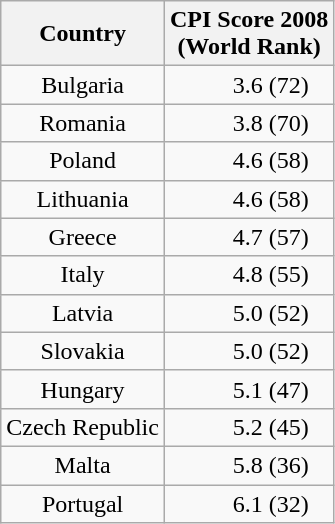<table class="wikitable" style="text-align:center;float:left;margin:1em;">
<tr>
<th>Country</th>
<th>CPI Score 2008<br>(World Rank)</th>
</tr>
<tr>
<td>Bulgaria</td>
<td style="padding-left: 2em">3.6 (72)</td>
</tr>
<tr>
<td>Romania</td>
<td style="padding-left: 2em">3.8 (70)</td>
</tr>
<tr>
<td>Poland</td>
<td style="padding-left: 2em">4.6 (58)</td>
</tr>
<tr>
<td>Lithuania</td>
<td style="padding-left: 2em">4.6 (58)</td>
</tr>
<tr>
<td>Greece</td>
<td style="padding-left: 2em">4.7 (57)</td>
</tr>
<tr>
<td>Italy</td>
<td style="padding-left: 2em">4.8 (55)</td>
</tr>
<tr>
<td>Latvia</td>
<td style="padding-left: 2em">5.0 (52)</td>
</tr>
<tr>
<td>Slovakia</td>
<td style="padding-left: 2em">5.0 (52)</td>
</tr>
<tr>
<td>Hungary</td>
<td style="padding-left: 2em">5.1 (47)</td>
</tr>
<tr>
<td>Czech Republic</td>
<td style="padding-left: 2em">5.2 (45)</td>
</tr>
<tr>
<td>Malta</td>
<td style="padding-left: 2em">5.8 (36)</td>
</tr>
<tr>
<td>Portugal</td>
<td style="padding-left: 2em">6.1 (32)</td>
</tr>
</table>
